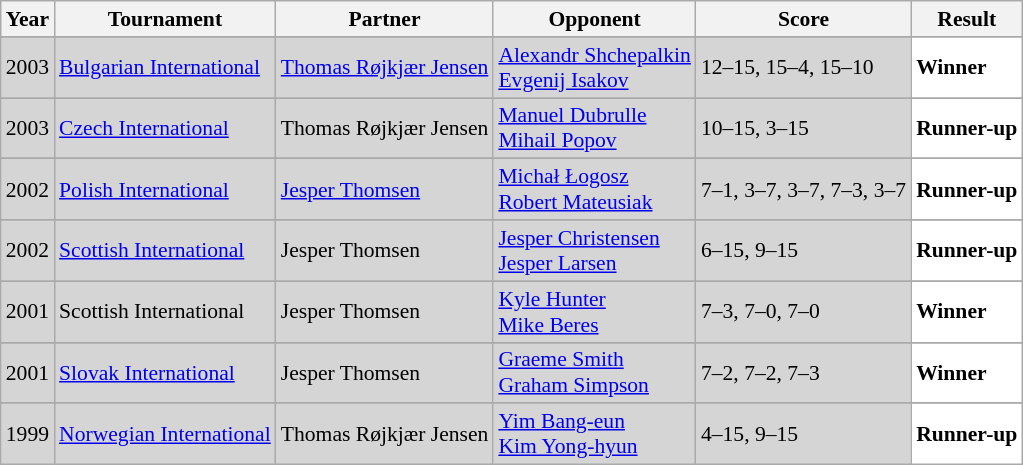<table class="sortable wikitable" style="font-size: 90%;">
<tr>
<th>Year</th>
<th>Tournament</th>
<th>Partner</th>
<th>Opponent</th>
<th>Score</th>
<th>Result</th>
</tr>
<tr>
</tr>
<tr style="background:#D5D5D5">
<td align="center">2003</td>
<td align="left"><a href='#'>Bulgarian International</a></td>
<td align="left"> <a href='#'>Thomas Røjkjær Jensen</a></td>
<td align="left"> <a href='#'>Alexandr Shchepalkin</a> <br>  <a href='#'>Evgenij Isakov</a></td>
<td align="left">12–15, 15–4, 15–10</td>
<td style="text-align:left; background:white"> <strong>Winner</strong></td>
</tr>
<tr>
</tr>
<tr style="background:#D5D5D5">
<td align="center">2003</td>
<td align="left"><a href='#'>Czech International</a></td>
<td align="left"> Thomas Røjkjær Jensen</td>
<td align="left"> <a href='#'>Manuel Dubrulle</a> <br>  <a href='#'>Mihail Popov</a></td>
<td align="left">10–15, 3–15</td>
<td style="text-align:left; background:white"> <strong>Runner-up</strong></td>
</tr>
<tr>
</tr>
<tr style="background:#D5D5D5">
<td align="center">2002</td>
<td align="left"><a href='#'>Polish International</a></td>
<td align="left"> <a href='#'>Jesper Thomsen</a></td>
<td align="left"> <a href='#'>Michał Łogosz</a><br> <a href='#'>Robert Mateusiak</a></td>
<td align="left">7–1, 3–7, 3–7, 7–3, 3–7</td>
<td style="text-align:left; background:white"> <strong>Runner-up</strong></td>
</tr>
<tr>
</tr>
<tr style="background:#D5D5D5">
<td align="center">2002</td>
<td align="left"><a href='#'>Scottish International</a></td>
<td align="left"> Jesper Thomsen</td>
<td align="left"> <a href='#'>Jesper Christensen</a> <br>  <a href='#'>Jesper Larsen</a></td>
<td align="left">6–15, 9–15</td>
<td style="text-align:left; background:white"> <strong>Runner-up</strong></td>
</tr>
<tr>
</tr>
<tr style="background:#D5D5D5">
<td align="center">2001</td>
<td align="left">Scottish International</td>
<td align="left"> Jesper Thomsen</td>
<td align="left"> <a href='#'>Kyle Hunter</a> <br>  <a href='#'>Mike Beres</a></td>
<td align="left">7–3, 7–0, 7–0</td>
<td style="text-align:left; background:white"> <strong>Winner</strong></td>
</tr>
<tr>
</tr>
<tr style="background:#D5D5D5">
<td align="center">2001</td>
<td align="left"><a href='#'>Slovak International</a></td>
<td align="left"> Jesper Thomsen</td>
<td align="left"> <a href='#'>Graeme Smith</a> <br>  <a href='#'>Graham Simpson</a></td>
<td align="left">7–2, 7–2, 7–3</td>
<td style="text-align:left; background:white"> <strong>Winner</strong></td>
</tr>
<tr>
</tr>
<tr style="background:#D5D5D5">
<td align="center">1999</td>
<td align="left"><a href='#'>Norwegian International</a></td>
<td align="left"> Thomas Røjkjær Jensen</td>
<td align="left"> <a href='#'>Yim Bang-eun</a> <br>  <a href='#'>Kim Yong-hyun</a></td>
<td align="left">4–15, 9–15</td>
<td style="text-align:left; background:white"> <strong>Runner-up</strong></td>
</tr>
</table>
